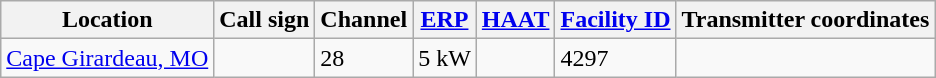<table class="wikitable">
<tr>
<th>Location</th>
<th>Call sign</th>
<th>Channel</th>
<th><a href='#'>ERP</a></th>
<th><a href='#'>HAAT</a></th>
<th><a href='#'>Facility ID</a></th>
<th>Transmitter coordinates</th>
</tr>
<tr>
<td><a href='#'>Cape Girardeau, MO</a></td>
<td><strong></strong></td>
<td>28</td>
<td>5 kW</td>
<td></td>
<td>4297</td>
<td></td>
</tr>
</table>
